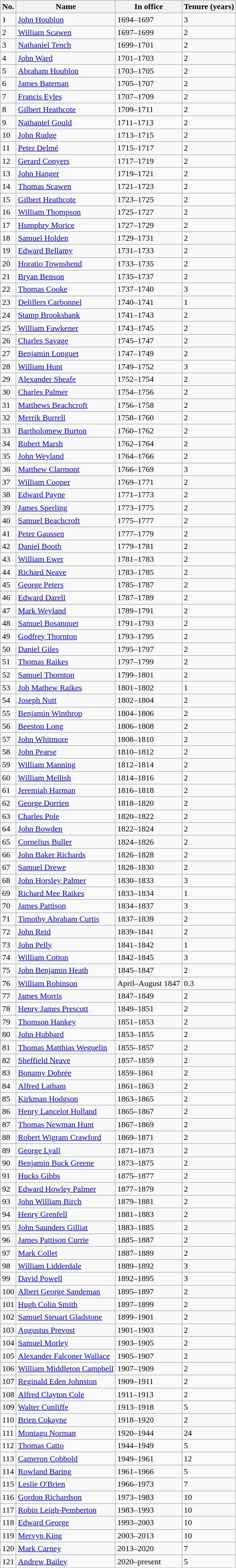<table class="wikitable">
<tr>
<th>No.</th>
<th>Name</th>
<th>In office</th>
<th>Tenure (years)</th>
</tr>
<tr>
<td>1</td>
<td><a href='#'>John Houblon</a></td>
<td>1694–1697</td>
<td>3</td>
</tr>
<tr>
<td>2</td>
<td><a href='#'>William Scawen</a></td>
<td>1697–1699</td>
<td>2</td>
</tr>
<tr>
<td>3</td>
<td><a href='#'>Nathaniel Tench</a></td>
<td>1699–1701</td>
<td>2</td>
</tr>
<tr>
<td>4</td>
<td><a href='#'>John Ward</a></td>
<td>1701–1703</td>
<td>2</td>
</tr>
<tr>
<td>5</td>
<td><a href='#'>Abraham Houblon</a></td>
<td>1703–1705</td>
<td>2</td>
</tr>
<tr>
<td>6</td>
<td><a href='#'>James Bateman</a></td>
<td>1705–1707</td>
<td>2</td>
</tr>
<tr>
<td>7</td>
<td><a href='#'>Francis Eyles</a></td>
<td>1707–1709</td>
<td>2</td>
</tr>
<tr>
<td>8</td>
<td><a href='#'>Gilbert Heathcote</a></td>
<td>1709–1711</td>
<td>2</td>
</tr>
<tr>
<td>9</td>
<td><a href='#'>Nathaniel Gould</a></td>
<td>1711–1713</td>
<td>2</td>
</tr>
<tr>
<td>10</td>
<td><a href='#'>John Rudge</a></td>
<td>1713–1715</td>
<td>2</td>
</tr>
<tr>
<td>11</td>
<td><a href='#'>Peter Delmé</a></td>
<td>1715–1717</td>
<td>2</td>
</tr>
<tr>
<td>12</td>
<td><a href='#'>Gerard Conyers</a></td>
<td>1717–1719</td>
<td>2</td>
</tr>
<tr>
<td>13</td>
<td><a href='#'>John Hanger</a></td>
<td>1719–1721</td>
<td>2</td>
</tr>
<tr>
<td>14</td>
<td><a href='#'>Thomas Scawen</a></td>
<td>1721–1723</td>
<td>2</td>
</tr>
<tr>
<td>15</td>
<td><a href='#'>Gilbert Heathcote</a></td>
<td>1723–1725</td>
<td>2</td>
</tr>
<tr>
<td>16</td>
<td><a href='#'>William Thompson</a></td>
<td>1725–1727</td>
<td>2</td>
</tr>
<tr>
<td>17</td>
<td><a href='#'>Humphry Morice</a></td>
<td>1727–1729</td>
<td>2</td>
</tr>
<tr>
<td>18</td>
<td><a href='#'>Samuel Holden</a></td>
<td>1729–1731</td>
<td>2</td>
</tr>
<tr>
<td>19</td>
<td><a href='#'>Edward Bellamy</a></td>
<td>1731–1733</td>
<td>2</td>
</tr>
<tr>
<td>20</td>
<td><a href='#'>Horatio Townshend</a></td>
<td>1733–1735</td>
<td>2</td>
</tr>
<tr>
<td>21</td>
<td><a href='#'>Bryan Benson</a></td>
<td>1735–1737</td>
<td>2</td>
</tr>
<tr>
<td>22</td>
<td><a href='#'>Thomas Cooke</a></td>
<td>1737–1740</td>
<td>3</td>
</tr>
<tr>
<td>23</td>
<td><a href='#'>Delillers Carbonnel</a></td>
<td>1740–1741</td>
<td>1</td>
</tr>
<tr>
<td>24</td>
<td><a href='#'>Stamp Brooksbank</a></td>
<td>1741–1743</td>
<td>2</td>
</tr>
<tr>
<td>25</td>
<td><a href='#'>William Fawkener</a></td>
<td>1743–1745</td>
<td>2</td>
</tr>
<tr>
<td>26</td>
<td><a href='#'>Charles Savage</a></td>
<td>1745–1747</td>
<td>2</td>
</tr>
<tr>
<td>27</td>
<td><a href='#'>Benjamin Longuet</a></td>
<td>1747–1749</td>
<td>2</td>
</tr>
<tr>
<td>28</td>
<td><a href='#'>William Hunt</a></td>
<td>1749–1752</td>
<td>3</td>
</tr>
<tr>
<td>29</td>
<td><a href='#'>Alexander Sheafe</a></td>
<td>1752–1754</td>
<td>2</td>
</tr>
<tr>
<td>30</td>
<td><a href='#'>Charles Palmer</a></td>
<td>1754–1756</td>
<td>2</td>
</tr>
<tr>
<td>31</td>
<td><a href='#'>Matthews Beachcroft</a></td>
<td>1756–1758</td>
<td>2</td>
</tr>
<tr>
<td>32</td>
<td><a href='#'>Merrik Burrell</a></td>
<td>1758–1760</td>
<td>2</td>
</tr>
<tr>
<td>33</td>
<td><a href='#'>Bartholomew Burton</a></td>
<td>1760–1762</td>
<td>2</td>
</tr>
<tr>
<td>34</td>
<td><a href='#'>Robert Marsh</a></td>
<td>1762–1764</td>
<td>2</td>
</tr>
<tr>
<td>35</td>
<td><a href='#'>John Weyland</a></td>
<td>1764–1766</td>
<td>2</td>
</tr>
<tr>
<td>36</td>
<td><a href='#'>Matthew Clarmont</a></td>
<td>1766–1769</td>
<td>3</td>
</tr>
<tr>
<td>37</td>
<td><a href='#'>William Cooper</a></td>
<td>1769–1771</td>
<td>2</td>
</tr>
<tr>
<td>38</td>
<td><a href='#'>Edward Payne</a></td>
<td>1771–1773</td>
<td>2</td>
</tr>
<tr>
<td>39</td>
<td><a href='#'>James Sperling</a></td>
<td>1773–1775</td>
<td>2</td>
</tr>
<tr>
<td>40</td>
<td><a href='#'>Samuel Beachcroft</a></td>
<td>1775–1777</td>
<td>2</td>
</tr>
<tr>
<td>41</td>
<td><a href='#'>Peter Gaussen</a></td>
<td>1777–1779</td>
<td>2</td>
</tr>
<tr>
<td>42</td>
<td><a href='#'>Daniel Booth</a></td>
<td>1779–1781</td>
<td>2</td>
</tr>
<tr>
<td>43</td>
<td><a href='#'>William Ewer</a></td>
<td>1781–1783</td>
<td>2</td>
</tr>
<tr>
<td>44</td>
<td><a href='#'>Richard Neave</a></td>
<td>1783–1785</td>
<td>2</td>
</tr>
<tr>
<td>45</td>
<td><a href='#'>George Peters</a></td>
<td>1785–1787</td>
<td>2</td>
</tr>
<tr>
<td>46</td>
<td><a href='#'>Edward Darell</a></td>
<td>1787–1789</td>
<td>2</td>
</tr>
<tr>
<td>47</td>
<td><a href='#'>Mark Weyland</a></td>
<td>1789–1791</td>
<td>2</td>
</tr>
<tr>
<td>48</td>
<td><a href='#'>Samuel Bosanquet</a></td>
<td>1791–1793</td>
<td>2</td>
</tr>
<tr>
<td>49</td>
<td><a href='#'>Godfrey Thornton</a></td>
<td>1793–1795</td>
<td>2</td>
</tr>
<tr>
<td>50</td>
<td><a href='#'>Daniel Giles</a></td>
<td>1795–1797</td>
<td>2</td>
</tr>
<tr>
<td>51</td>
<td><a href='#'>Thomas Raikes</a></td>
<td>1797–1799</td>
<td>2</td>
</tr>
<tr>
<td>52</td>
<td><a href='#'>Samuel Thornton</a></td>
<td>1799–1801</td>
<td>2</td>
</tr>
<tr>
<td>53</td>
<td><a href='#'>Job Mathew Raikes</a></td>
<td>1801–1802</td>
<td>1</td>
</tr>
<tr>
<td>54</td>
<td><a href='#'>Joseph Nutt</a></td>
<td>1802–1804</td>
<td>2</td>
</tr>
<tr>
<td>55</td>
<td><a href='#'>Benjamin Winthrop</a></td>
<td>1804–1806</td>
<td>2</td>
</tr>
<tr>
<td>56</td>
<td><a href='#'>Beeston Long</a></td>
<td>1806–1808</td>
<td>2</td>
</tr>
<tr>
<td>57</td>
<td><a href='#'>John Whitmore</a></td>
<td>1808–1810</td>
<td>2</td>
</tr>
<tr>
<td>58</td>
<td><a href='#'>John Pearse</a></td>
<td>1810–1812</td>
<td>2</td>
</tr>
<tr>
<td>59</td>
<td><a href='#'>William Manning</a></td>
<td>1812–1814</td>
<td>2</td>
</tr>
<tr>
<td>60</td>
<td><a href='#'>William Mellish</a></td>
<td>1814–1816</td>
<td>2</td>
</tr>
<tr>
<td>61</td>
<td><a href='#'>Jeremiah Harman</a></td>
<td>1816–1818</td>
<td>2</td>
</tr>
<tr>
<td>62</td>
<td><a href='#'>George Dorrien</a></td>
<td>1818–1820</td>
<td>2</td>
</tr>
<tr>
<td>63</td>
<td><a href='#'>Charles Pole</a></td>
<td>1820–1822</td>
<td>2</td>
</tr>
<tr>
<td>64</td>
<td><a href='#'>John Bowden</a></td>
<td>1822–1824</td>
<td>2</td>
</tr>
<tr>
<td>65</td>
<td><a href='#'>Cornelius Buller</a></td>
<td>1824–1826</td>
<td>2</td>
</tr>
<tr>
<td>66</td>
<td><a href='#'>John Baker Richards</a></td>
<td>1826–1828</td>
<td>2</td>
</tr>
<tr>
<td>67</td>
<td><a href='#'>Samuel Drewe</a></td>
<td>1828–1830</td>
<td>2</td>
</tr>
<tr>
<td>68</td>
<td><a href='#'>John Horsley Palmer</a></td>
<td>1830–1833</td>
<td>3</td>
</tr>
<tr>
<td>69</td>
<td><a href='#'>Richard Mee Raikes</a></td>
<td>1833–1834</td>
<td>1</td>
</tr>
<tr>
<td>70</td>
<td><a href='#'>James Pattison</a></td>
<td>1834–1837</td>
<td>3</td>
</tr>
<tr>
<td>71</td>
<td><a href='#'>Timothy Abraham Curtis</a></td>
<td>1837–1839</td>
<td>2</td>
</tr>
<tr>
<td>72</td>
<td><a href='#'>John Reid</a></td>
<td>1839–1841</td>
<td>2</td>
</tr>
<tr>
<td>73</td>
<td><a href='#'>John Pelly</a></td>
<td>1841–1842</td>
<td>1</td>
</tr>
<tr>
<td>74</td>
<td><a href='#'>William Cotton</a></td>
<td>1842–1845</td>
<td>3</td>
</tr>
<tr>
<td>75</td>
<td><a href='#'>John Benjamin Heath</a></td>
<td>1845–1847</td>
<td>2</td>
</tr>
<tr>
<td>76</td>
<td><a href='#'>William Robinson</a></td>
<td>April–August 1847</td>
<td>0.3</td>
</tr>
<tr>
<td>77</td>
<td><a href='#'>James Morris</a></td>
<td>1847–1849</td>
<td>2</td>
</tr>
<tr>
<td>78</td>
<td><a href='#'>Henry James Prescott</a></td>
<td>1849–1851</td>
<td>2</td>
</tr>
<tr>
<td>79</td>
<td><a href='#'>Thomson Hankey</a></td>
<td>1851–1853</td>
<td>2</td>
</tr>
<tr>
<td>80</td>
<td><a href='#'>John Hubbard</a></td>
<td>1853–1855</td>
<td>2</td>
</tr>
<tr>
<td>81</td>
<td><a href='#'>Thomas Matthias Weguelin</a></td>
<td>1855–1857</td>
<td>2</td>
</tr>
<tr>
<td>82</td>
<td><a href='#'>Sheffield Neave</a></td>
<td>1857–1859</td>
<td>2</td>
</tr>
<tr>
<td>83</td>
<td><a href='#'>Bonamy Dobrée</a></td>
<td>1859–1861</td>
<td>2</td>
</tr>
<tr>
<td>84</td>
<td><a href='#'>Alfred Latham</a></td>
<td>1861–1863</td>
<td>2</td>
</tr>
<tr>
<td>85</td>
<td><a href='#'>Kirkman Hodgson</a></td>
<td>1863–1865</td>
<td>2</td>
</tr>
<tr>
<td>86</td>
<td><a href='#'>Henry Lancelot Holland</a></td>
<td>1865–1867</td>
<td>2</td>
</tr>
<tr>
<td>87</td>
<td><a href='#'>Thomas Newman Hunt</a></td>
<td>1867–1869</td>
<td>2</td>
</tr>
<tr>
<td>88</td>
<td><a href='#'>Robert Wigram Crawford</a></td>
<td>1869–1871</td>
<td>2</td>
</tr>
<tr>
<td>89</td>
<td><a href='#'>George Lyall</a></td>
<td>1871–1873</td>
<td>2</td>
</tr>
<tr>
<td>90</td>
<td><a href='#'>Benjamin Buck Greene</a></td>
<td>1873–1875</td>
<td>2</td>
</tr>
<tr>
<td>91</td>
<td><a href='#'>Hucks Gibbs</a></td>
<td>1875–1877</td>
<td>2</td>
</tr>
<tr>
<td>92</td>
<td><a href='#'>Edward Howley Palmer</a></td>
<td>1877–1879</td>
<td>2</td>
</tr>
<tr>
<td>93</td>
<td><a href='#'>John William Birch</a></td>
<td>1879–1881</td>
<td>2</td>
</tr>
<tr>
<td>94</td>
<td><a href='#'>Henry Grenfell</a></td>
<td>1881–1883</td>
<td>2</td>
</tr>
<tr>
<td>95</td>
<td><a href='#'>John Saunders Gilliat</a></td>
<td>1883–1885</td>
<td>2</td>
</tr>
<tr>
<td>96</td>
<td><a href='#'>James Pattison Currie</a></td>
<td>1885–1887</td>
<td>2</td>
</tr>
<tr>
<td>97</td>
<td><a href='#'>Mark Collet</a></td>
<td>1887–1889</td>
<td>2</td>
</tr>
<tr>
<td>98</td>
<td><a href='#'>William Lidderdale</a></td>
<td>1889–1892</td>
<td>3</td>
</tr>
<tr>
<td>99</td>
<td><a href='#'>David Powell</a></td>
<td>1892–1895</td>
<td>3</td>
</tr>
<tr>
<td>100</td>
<td><a href='#'>Albert George Sandeman</a></td>
<td>1895–1897</td>
<td>2</td>
</tr>
<tr>
<td>101</td>
<td><a href='#'>Hugh Colin Smith</a></td>
<td>1897–1899</td>
<td>2</td>
</tr>
<tr>
<td>102</td>
<td><a href='#'>Samuel Steuart Gladstone</a></td>
<td>1899–1901</td>
<td>2</td>
</tr>
<tr>
<td>103</td>
<td><a href='#'>Augustus Prevost</a></td>
<td>1901–1903</td>
<td>2</td>
</tr>
<tr>
<td>104</td>
<td><a href='#'>Samuel Morley</a></td>
<td>1903–1905</td>
<td>2</td>
</tr>
<tr>
<td>105</td>
<td><a href='#'>Alexander Falconer Wallace</a></td>
<td>1905–1907</td>
<td>2</td>
</tr>
<tr>
<td>106</td>
<td><a href='#'>William Middleton Campbell</a></td>
<td>1907–1909</td>
<td>2</td>
</tr>
<tr>
<td>107</td>
<td><a href='#'>Reginald Eden Johnston</a></td>
<td>1909–1911</td>
<td>2</td>
</tr>
<tr>
<td>108</td>
<td><a href='#'>Alfred Clayton Cole</a></td>
<td>1911–1913</td>
<td>2</td>
</tr>
<tr>
<td>109</td>
<td><a href='#'>Walter Cunliffe</a></td>
<td>1913–1918</td>
<td>5</td>
</tr>
<tr>
<td>110</td>
<td><a href='#'>Brien Cokayne</a></td>
<td>1918–1920</td>
<td>2</td>
</tr>
<tr>
<td>111</td>
<td><a href='#'>Montagu Norman</a></td>
<td>1920–1944</td>
<td>24</td>
</tr>
<tr>
<td>112</td>
<td><a href='#'>Thomas Catto</a></td>
<td>1944–1949</td>
<td>5</td>
</tr>
<tr>
<td>113</td>
<td><a href='#'>Cameron Cobbold</a></td>
<td>1949–1961</td>
<td>12</td>
</tr>
<tr>
<td>114</td>
<td><a href='#'>Rowland Baring</a></td>
<td>1961–1966</td>
<td>5</td>
</tr>
<tr>
<td>115</td>
<td><a href='#'>Leslie O'Brien</a></td>
<td>1966–1973</td>
<td>7</td>
</tr>
<tr>
<td>116</td>
<td><a href='#'>Gordon Richardson</a></td>
<td>1973–1983</td>
<td>10</td>
</tr>
<tr>
<td>117</td>
<td><a href='#'>Robin Leigh-Pemberton</a></td>
<td>1983–1993</td>
<td>10</td>
</tr>
<tr>
<td>118</td>
<td><a href='#'>Edward George</a></td>
<td>1993–2003</td>
<td>10</td>
</tr>
<tr>
<td>119</td>
<td><a href='#'>Mervyn King</a></td>
<td>2003–2013</td>
<td>10</td>
</tr>
<tr>
<td>120</td>
<td><a href='#'>Mark Carney</a></td>
<td>2013–2020</td>
<td>7</td>
</tr>
<tr>
<td>121</td>
<td><a href='#'>Andrew Bailey</a></td>
<td>2020–present</td>
<td>5</td>
</tr>
</table>
